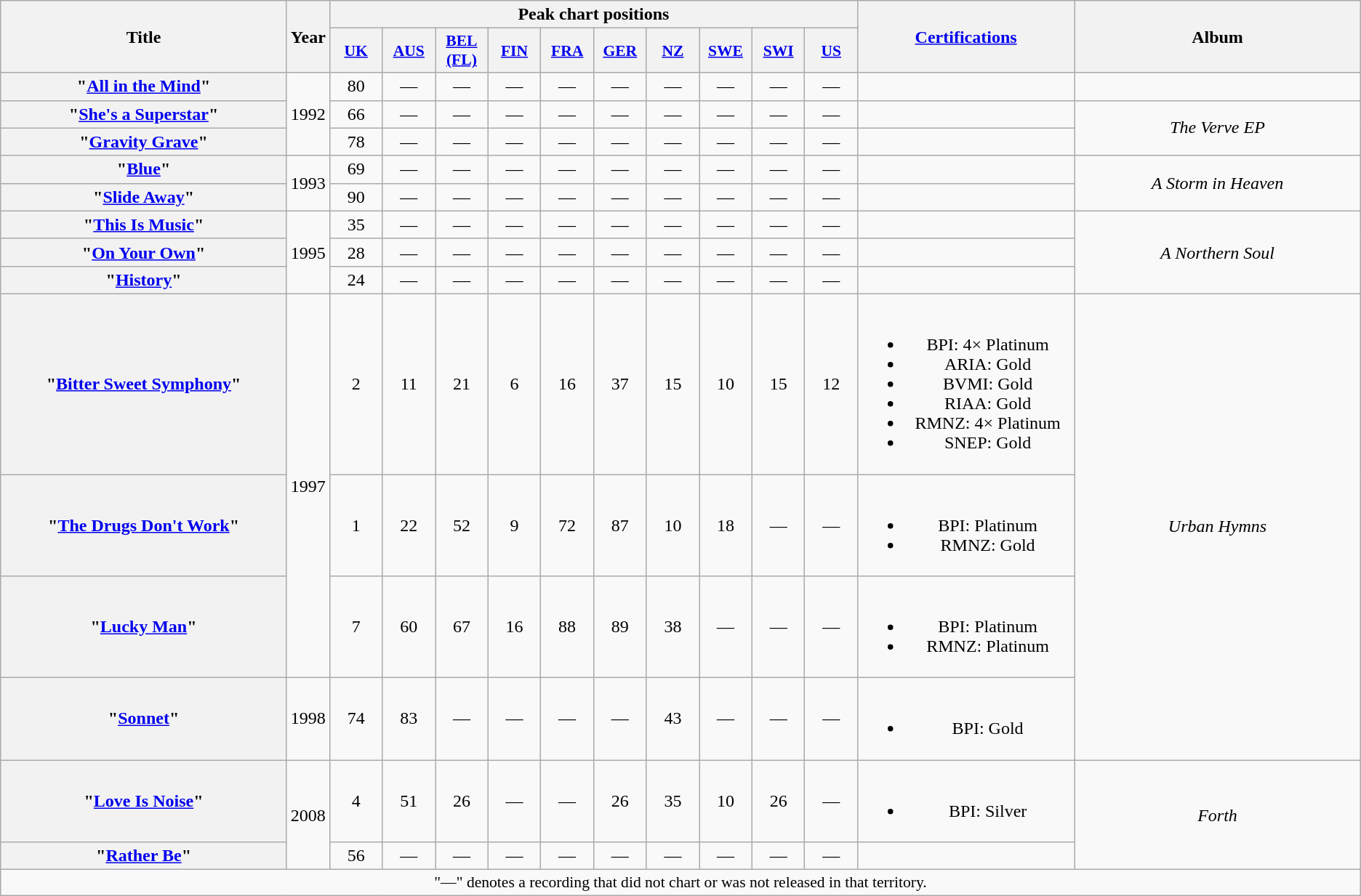<table class="wikitable plainrowheaders" style="text-align:center;">
<tr>
<th scope="col" rowspan="2" style="width:16em;">Title</th>
<th scope="col" rowspan="2">Year</th>
<th scope="col" colspan="10">Peak chart positions</th>
<th scope="col" rowspan="2" style="width:12em;"><a href='#'>Certifications</a></th>
<th scope="col" rowspan="2" style="width:16em;">Album</th>
</tr>
<tr>
<th scope="col" style="width:2.9em;font-size:90%;"><a href='#'>UK</a><br></th>
<th scope="col" style="width:2.9em;font-size:90%;"><a href='#'>AUS</a><br></th>
<th scope="col" style="width:2.9em;font-size:90%;"><a href='#'>BEL<br>(FL)</a><br></th>
<th scope="col" style="width:2.9em;font-size:90%;"><a href='#'>FIN</a><br></th>
<th scope="col" style="width:2.9em;font-size:90%;"><a href='#'>FRA</a><br></th>
<th scope="col" style="width:2.9em;font-size:90%;"><a href='#'>GER</a><br></th>
<th scope="col" style="width:2.9em;font-size:90%;"><a href='#'>NZ</a><br></th>
<th scope="col" style="width:2.9em;font-size:90%;"><a href='#'>SWE</a><br></th>
<th scope="col" style="width:2.9em;font-size:90%;"><a href='#'>SWI</a><br></th>
<th scope="col" style="width:2.9em;font-size:90%;"><a href='#'>US</a><br></th>
</tr>
<tr>
<th scope="row">"<a href='#'>All in the Mind</a>"</th>
<td rowspan="3">1992</td>
<td>80</td>
<td>—</td>
<td>—</td>
<td>—</td>
<td>—</td>
<td>—</td>
<td>—</td>
<td>—</td>
<td>—</td>
<td>—</td>
<td></td>
<td></td>
</tr>
<tr>
<th scope="row">"<a href='#'>She's a Superstar</a>"</th>
<td>66</td>
<td>—</td>
<td>—</td>
<td>—</td>
<td>—</td>
<td>—</td>
<td>—</td>
<td>—</td>
<td>—</td>
<td>—</td>
<td></td>
<td rowspan="2"><em>The Verve EP</em></td>
</tr>
<tr>
<th scope="row">"<a href='#'>Gravity Grave</a>"</th>
<td>78</td>
<td>—</td>
<td>—</td>
<td>—</td>
<td>—</td>
<td>—</td>
<td>—</td>
<td>—</td>
<td>—</td>
<td>—</td>
<td></td>
</tr>
<tr>
<th scope="row">"<a href='#'>Blue</a>"</th>
<td rowspan="2">1993</td>
<td>69</td>
<td>—</td>
<td>—</td>
<td>—</td>
<td>—</td>
<td>—</td>
<td>—</td>
<td>—</td>
<td>—</td>
<td>—</td>
<td></td>
<td rowspan="2"><em>A Storm in Heaven</em></td>
</tr>
<tr>
<th scope="row">"<a href='#'>Slide Away</a>"</th>
<td>90</td>
<td>—</td>
<td>—</td>
<td>—</td>
<td>—</td>
<td>—</td>
<td>—</td>
<td>—</td>
<td>—</td>
<td>—</td>
<td></td>
</tr>
<tr>
<th scope="row">"<a href='#'>This Is Music</a>"</th>
<td rowspan="3">1995</td>
<td>35</td>
<td>—</td>
<td>—</td>
<td>—</td>
<td>—</td>
<td>—</td>
<td>—</td>
<td>—</td>
<td>—</td>
<td>—</td>
<td></td>
<td rowspan="3"><em>A Northern Soul</em></td>
</tr>
<tr>
<th scope="row">"<a href='#'>On Your Own</a>"</th>
<td>28</td>
<td>—</td>
<td>—</td>
<td>—</td>
<td>—</td>
<td>—</td>
<td>—</td>
<td>—</td>
<td>—</td>
<td>—</td>
<td></td>
</tr>
<tr>
<th scope="row">"<a href='#'>History</a>"</th>
<td>24</td>
<td>—</td>
<td>—</td>
<td>—</td>
<td>—</td>
<td>—</td>
<td>—</td>
<td>—</td>
<td>—</td>
<td>—</td>
<td></td>
</tr>
<tr>
<th scope="row">"<a href='#'>Bitter Sweet Symphony</a>"</th>
<td rowspan="3">1997</td>
<td>2</td>
<td>11</td>
<td>21</td>
<td>6</td>
<td>16</td>
<td>37</td>
<td>15</td>
<td>10</td>
<td>15</td>
<td>12</td>
<td><br><ul><li>BPI: 4× Platinum</li><li>ARIA: Gold</li><li>BVMI: Gold</li><li>RIAA: Gold</li><li>RMNZ: 4× Platinum</li><li>SNEP: Gold</li></ul></td>
<td rowspan="4"><em>Urban Hymns</em></td>
</tr>
<tr>
<th scope="row">"<a href='#'>The Drugs Don't Work</a>"</th>
<td>1</td>
<td>22</td>
<td>52</td>
<td>9</td>
<td>72</td>
<td>87</td>
<td>10</td>
<td>18</td>
<td>—</td>
<td>—</td>
<td><br><ul><li>BPI: Platinum</li><li>RMNZ: Gold</li></ul></td>
</tr>
<tr>
<th scope="row">"<a href='#'>Lucky Man</a>"</th>
<td>7</td>
<td>60</td>
<td>67</td>
<td>16</td>
<td>88</td>
<td>89</td>
<td>38</td>
<td>—</td>
<td>—</td>
<td>—</td>
<td><br><ul><li>BPI: Platinum</li><li>RMNZ: Platinum</li></ul></td>
</tr>
<tr>
<th scope="row">"<a href='#'>Sonnet</a>"</th>
<td>1998</td>
<td>74</td>
<td>83</td>
<td>—</td>
<td>—</td>
<td>—</td>
<td>—</td>
<td>43</td>
<td>—</td>
<td>—</td>
<td>—</td>
<td><br><ul><li>BPI: Gold</li></ul></td>
</tr>
<tr>
<th scope="row">"<a href='#'>Love Is Noise</a>"</th>
<td rowspan="2">2008</td>
<td>4</td>
<td>51</td>
<td>26</td>
<td>—</td>
<td>—</td>
<td>26</td>
<td>35</td>
<td>10</td>
<td>26</td>
<td>—</td>
<td><br><ul><li>BPI: Silver</li></ul></td>
<td rowspan="2"><em>Forth</em></td>
</tr>
<tr>
<th scope="row">"<a href='#'>Rather Be</a>"</th>
<td>56</td>
<td>—</td>
<td>—</td>
<td>—</td>
<td>—</td>
<td>—</td>
<td>—</td>
<td>—</td>
<td>—</td>
<td>—</td>
<td></td>
</tr>
<tr>
<td colspan="14" style="font-size:90%">"—" denotes a recording that did not chart or was not released in that territory.</td>
</tr>
</table>
